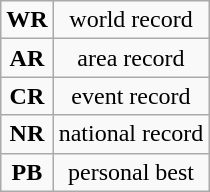<table class="wikitable" style="text-align:center;">
<tr>
<td><strong>WR</strong></td>
<td>world record</td>
</tr>
<tr>
<td><strong>AR</strong></td>
<td>area record</td>
</tr>
<tr>
<td><strong>CR</strong></td>
<td>event record</td>
</tr>
<tr>
<td><strong>NR</strong></td>
<td>national record</td>
</tr>
<tr>
<td><strong>PB</strong></td>
<td>personal best</td>
</tr>
</table>
